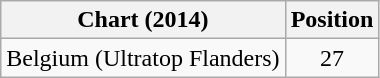<table class="wikitable">
<tr>
<th>Chart (2014)</th>
<th>Position</th>
</tr>
<tr>
<td>Belgium (Ultratop Flanders)</td>
<td style="text-align:center">27</td>
</tr>
</table>
